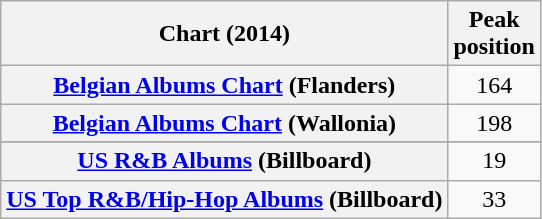<table class="wikitable sortable plainrowheaders" style="text-align:center;">
<tr>
<th scope="col">Chart (2014)</th>
<th scope="col">Peak<br>position</th>
</tr>
<tr>
<th scope="row"><a href='#'>Belgian Albums Chart</a> (Flanders)</th>
<td>164</td>
</tr>
<tr>
<th scope="row"><a href='#'>Belgian Albums Chart</a> (Wallonia)</th>
<td>198</td>
</tr>
<tr>
</tr>
<tr>
<th scope="row"><a href='#'>US R&B Albums</a> (Billboard)</th>
<td>19</td>
</tr>
<tr>
<th scope="row"><a href='#'>US Top R&B/Hip-Hop Albums</a> (Billboard)</th>
<td>33</td>
</tr>
</table>
